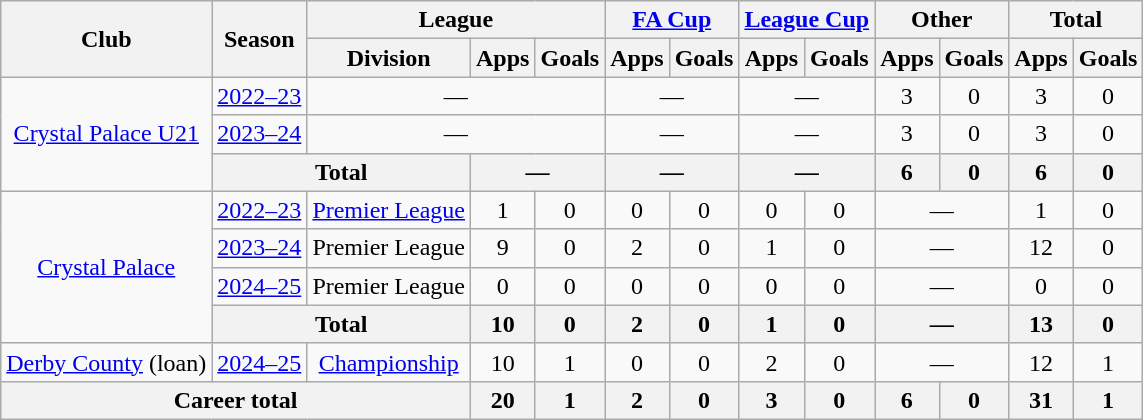<table class="wikitable" style="text-align: center;">
<tr>
<th rowspan="2">Club</th>
<th rowspan="2">Season</th>
<th colspan="3">League</th>
<th colspan="2"><a href='#'>FA Cup</a></th>
<th colspan="2"><a href='#'>League Cup</a></th>
<th colspan="2">Other</th>
<th colspan="2">Total</th>
</tr>
<tr>
<th>Division</th>
<th>Apps</th>
<th>Goals</th>
<th>Apps</th>
<th>Goals</th>
<th>Apps</th>
<th>Goals</th>
<th>Apps</th>
<th>Goals</th>
<th>Apps</th>
<th>Goals</th>
</tr>
<tr>
<td rowspan="3"><a href='#'>Crystal Palace U21</a></td>
<td><a href='#'>2022–23</a></td>
<td colspan="3">—</td>
<td colspan="2">—</td>
<td colspan="2">—</td>
<td>3</td>
<td>0</td>
<td>3</td>
<td>0</td>
</tr>
<tr>
<td><a href='#'>2023–24</a></td>
<td colspan="3">—</td>
<td colspan="2">—</td>
<td colspan="2">—</td>
<td>3</td>
<td>0</td>
<td>3</td>
<td>0</td>
</tr>
<tr>
<th colspan="2">Total</th>
<th colspan="2">—</th>
<th colspan="2">—</th>
<th colspan="2">—</th>
<th>6</th>
<th>0</th>
<th>6</th>
<th>0</th>
</tr>
<tr>
<td rowspan="4"><a href='#'>Crystal Palace</a></td>
<td><a href='#'>2022–23</a></td>
<td><a href='#'>Premier League</a></td>
<td>1</td>
<td>0</td>
<td>0</td>
<td>0</td>
<td>0</td>
<td>0</td>
<td colspan="2">—</td>
<td>1</td>
<td>0</td>
</tr>
<tr>
<td><a href='#'>2023–24</a></td>
<td>Premier League</td>
<td>9</td>
<td>0</td>
<td>2</td>
<td>0</td>
<td>1</td>
<td>0</td>
<td colspan="2">—</td>
<td>12</td>
<td>0</td>
</tr>
<tr>
<td><a href='#'>2024–25</a></td>
<td>Premier League</td>
<td>0</td>
<td>0</td>
<td>0</td>
<td>0</td>
<td>0</td>
<td>0</td>
<td colspan="2">—</td>
<td>0</td>
<td>0</td>
</tr>
<tr>
<th colspan="2">Total</th>
<th>10</th>
<th>0</th>
<th>2</th>
<th>0</th>
<th>1</th>
<th>0</th>
<th colspan="2">—</th>
<th>13</th>
<th>0</th>
</tr>
<tr>
<td><a href='#'>Derby County</a> (loan)</td>
<td><a href='#'>2024–25</a></td>
<td><a href='#'>Championship</a></td>
<td>10</td>
<td>1</td>
<td>0</td>
<td>0</td>
<td>2</td>
<td>0</td>
<td colspan="2">—</td>
<td>12</td>
<td>1</td>
</tr>
<tr>
<th colspan="3">Career total</th>
<th>20</th>
<th>1</th>
<th>2</th>
<th>0</th>
<th>3</th>
<th>0</th>
<th>6</th>
<th>0</th>
<th>31</th>
<th>1</th>
</tr>
</table>
